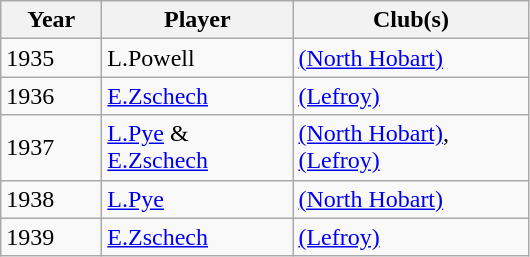<table class="wikitable sortable">
<tr>
<th width=060px>Year</th>
<th width=120px>Player</th>
<th width=150px>Club(s)</th>
</tr>
<tr>
<td>1935</td>
<td>L.Powell</td>
<td><a href='#'>(North Hobart)</a></td>
</tr>
<tr>
<td>1936</td>
<td><a href='#'>E.Zschech</a></td>
<td><a href='#'>(Lefroy)</a></td>
</tr>
<tr>
<td>1937</td>
<td><a href='#'>L.Pye</a> &  <a href='#'>E.Zschech</a></td>
<td><a href='#'>(North Hobart)</a>, <a href='#'>(Lefroy)</a></td>
</tr>
<tr>
<td>1938</td>
<td><a href='#'>L.Pye</a></td>
<td><a href='#'>(North Hobart)</a></td>
</tr>
<tr>
<td>1939</td>
<td><a href='#'>E.Zschech</a></td>
<td><a href='#'>(Lefroy)</a></td>
</tr>
</table>
